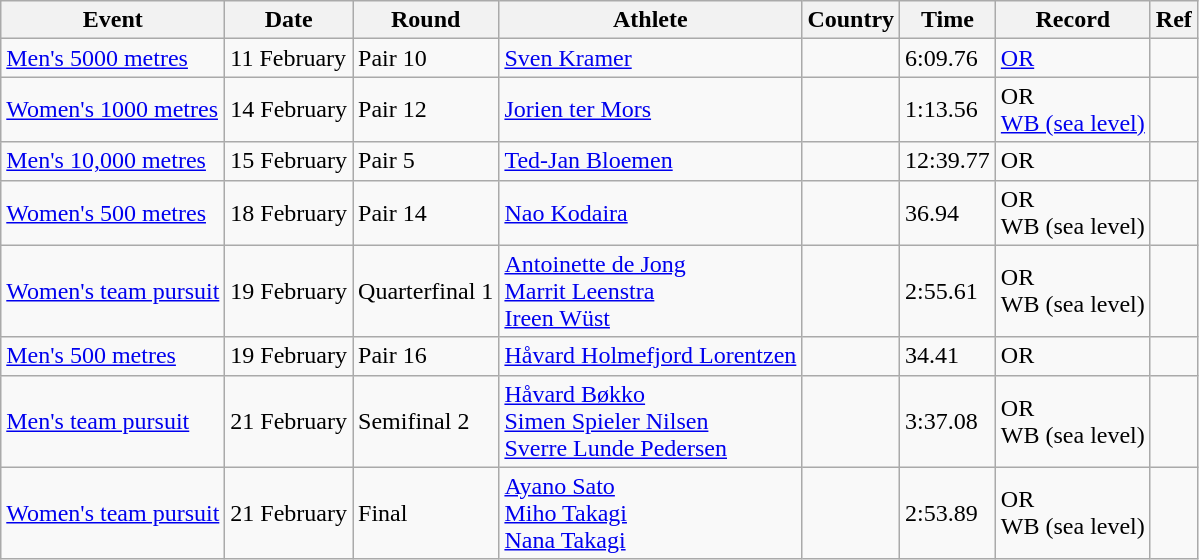<table class="wikitable">
<tr>
<th>Event</th>
<th>Date</th>
<th>Round</th>
<th>Athlete</th>
<th>Country</th>
<th>Time</th>
<th>Record</th>
<th>Ref</th>
</tr>
<tr>
<td><a href='#'>Men's 5000 metres</a></td>
<td>11 February</td>
<td>Pair 10</td>
<td><a href='#'>Sven Kramer</a></td>
<td></td>
<td>6:09.76</td>
<td><a href='#'>OR</a></td>
<td align=center></td>
</tr>
<tr>
<td><a href='#'>Women's 1000 metres</a></td>
<td>14 February</td>
<td>Pair 12</td>
<td><a href='#'>Jorien ter Mors</a></td>
<td></td>
<td>1:13.56</td>
<td>OR<br><a href='#'>WB (sea level)</a></td>
<td align=center></td>
</tr>
<tr>
<td><a href='#'>Men's 10,000 metres</a></td>
<td>15 February</td>
<td>Pair 5</td>
<td><a href='#'>Ted-Jan Bloemen</a></td>
<td></td>
<td>12:39.77</td>
<td>OR</td>
<td align=center></td>
</tr>
<tr>
<td><a href='#'>Women's 500 metres</a></td>
<td>18 February</td>
<td>Pair 14</td>
<td><a href='#'>Nao Kodaira</a></td>
<td></td>
<td>36.94</td>
<td>OR<br>WB (sea level)</td>
<td align=center></td>
</tr>
<tr>
<td><a href='#'>Women's team pursuit</a></td>
<td>19 February</td>
<td>Quarterfinal 1</td>
<td><a href='#'>Antoinette de Jong</a><br><a href='#'>Marrit Leenstra</a><br><a href='#'>Ireen Wüst</a></td>
<td></td>
<td>2:55.61</td>
<td>OR<br>WB (sea level)</td>
<td align=center></td>
</tr>
<tr>
<td><a href='#'>Men's 500 metres</a></td>
<td>19 February</td>
<td>Pair 16</td>
<td><a href='#'>Håvard Holmefjord Lorentzen</a></td>
<td></td>
<td>34.41</td>
<td>OR</td>
<td align=center></td>
</tr>
<tr>
<td><a href='#'>Men's team pursuit</a></td>
<td>21 February</td>
<td>Semifinal 2</td>
<td><a href='#'>Håvard Bøkko</a><br><a href='#'>Simen Spieler Nilsen</a><br><a href='#'>Sverre Lunde Pedersen</a></td>
<td></td>
<td>3:37.08</td>
<td>OR<br>WB (sea level)</td>
<td align=center></td>
</tr>
<tr>
<td><a href='#'>Women's team pursuit</a></td>
<td>21 February</td>
<td>Final</td>
<td><a href='#'>Ayano Sato</a><br><a href='#'>Miho Takagi</a><br><a href='#'>Nana Takagi</a></td>
<td></td>
<td>2:53.89</td>
<td>OR<br>WB (sea level)</td>
<td align=center></td>
</tr>
</table>
